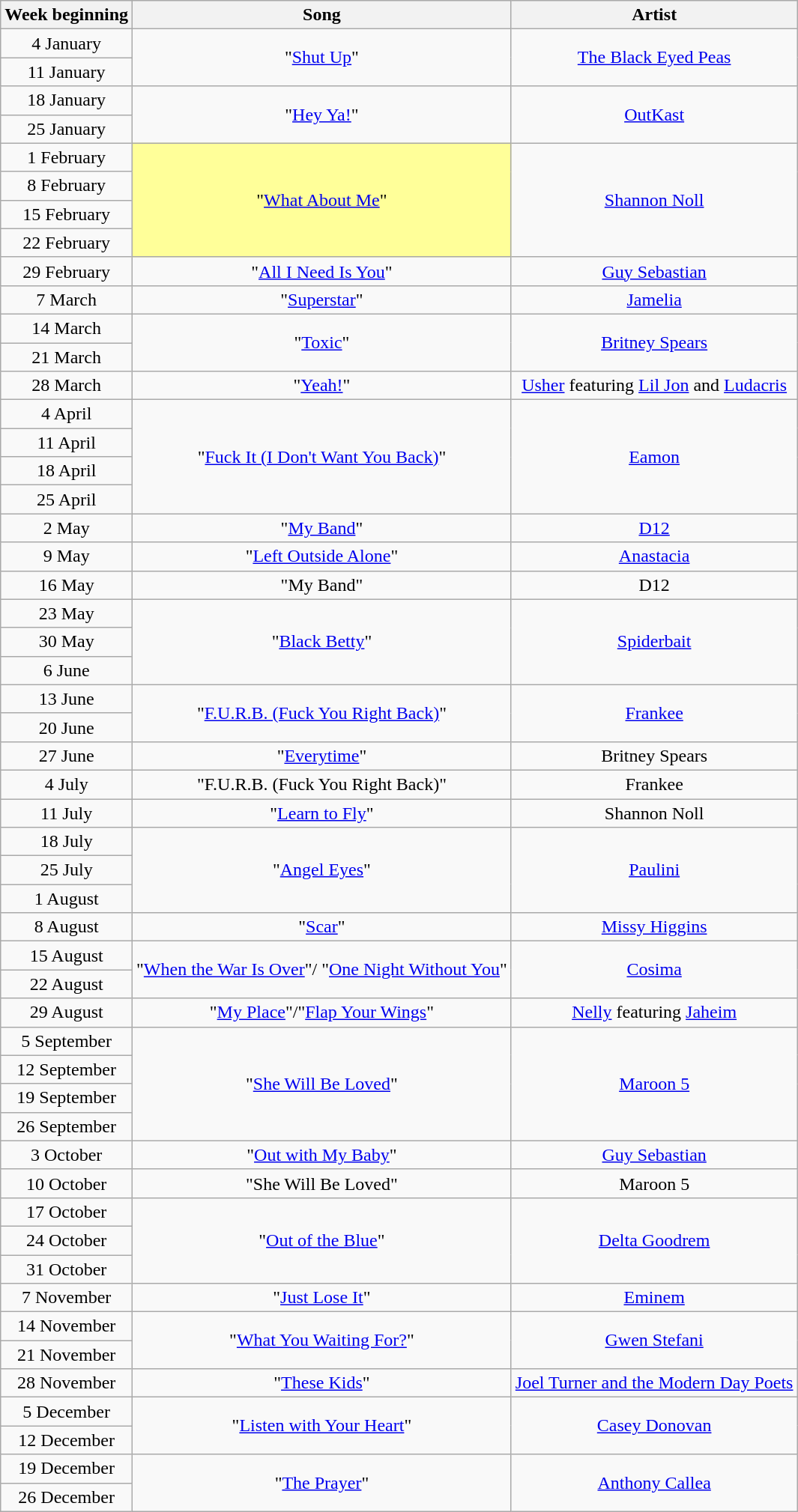<table class="wikitable" style="text-align:center;" border="1">
<tr>
<th scope="col">Week beginning</th>
<th scope="col">Song</th>
<th scope="col">Artist</th>
</tr>
<tr>
<td>4 January</td>
<td rowspan="2">"<a href='#'>Shut Up</a>"</td>
<td rowspan="2"><a href='#'>The Black Eyed Peas</a></td>
</tr>
<tr>
<td>11 January</td>
</tr>
<tr>
<td>18 January</td>
<td rowspan="2">"<a href='#'>Hey Ya!</a>"</td>
<td rowspan="2"><a href='#'>OutKast</a></td>
</tr>
<tr>
<td>25 January</td>
</tr>
<tr>
<td>1 February</td>
<td bgcolor=#FFFF99 rowspan="4">"<a href='#'>What About Me</a>"</td>
<td rowspan="4"><a href='#'>Shannon Noll</a></td>
</tr>
<tr>
<td>8 February</td>
</tr>
<tr>
<td>15 February</td>
</tr>
<tr>
<td>22 February</td>
</tr>
<tr>
<td>29 February</td>
<td>"<a href='#'>All I Need Is You</a>"</td>
<td><a href='#'>Guy Sebastian</a></td>
</tr>
<tr>
<td>7 March</td>
<td>"<a href='#'>Superstar</a>"</td>
<td><a href='#'>Jamelia</a></td>
</tr>
<tr>
<td>14 March</td>
<td rowspan="2">"<a href='#'>Toxic</a>"</td>
<td rowspan="2"><a href='#'>Britney Spears</a></td>
</tr>
<tr>
<td>21 March</td>
</tr>
<tr>
<td>28 March</td>
<td>"<a href='#'>Yeah!</a>"</td>
<td><a href='#'>Usher</a> featuring <a href='#'>Lil Jon</a> and <a href='#'>Ludacris</a></td>
</tr>
<tr>
<td>4 April</td>
<td rowspan="4">"<a href='#'>Fuck It (I Don't Want You Back)</a>"</td>
<td rowspan="4"><a href='#'>Eamon</a></td>
</tr>
<tr>
<td>11 April</td>
</tr>
<tr>
<td>18 April</td>
</tr>
<tr>
<td>25 April</td>
</tr>
<tr>
<td>2 May</td>
<td>"<a href='#'>My Band</a>"</td>
<td><a href='#'>D12</a></td>
</tr>
<tr>
<td>9 May</td>
<td>"<a href='#'>Left Outside Alone</a>"</td>
<td><a href='#'>Anastacia</a></td>
</tr>
<tr>
<td>16 May</td>
<td>"My Band"</td>
<td>D12</td>
</tr>
<tr>
<td>23 May</td>
<td rowspan="3">"<a href='#'>Black Betty</a>"</td>
<td rowspan="3"><a href='#'>Spiderbait</a></td>
</tr>
<tr>
<td>30 May</td>
</tr>
<tr>
<td>6 June</td>
</tr>
<tr>
<td>13 June</td>
<td rowspan="2">"<a href='#'>F.U.R.B. (Fuck You Right Back)</a>"</td>
<td rowspan="2"><a href='#'>Frankee</a></td>
</tr>
<tr>
<td>20 June</td>
</tr>
<tr>
<td>27 June</td>
<td>"<a href='#'>Everytime</a>"</td>
<td>Britney Spears</td>
</tr>
<tr>
<td>4 July</td>
<td>"F.U.R.B. (Fuck You Right Back)"</td>
<td>Frankee</td>
</tr>
<tr>
<td>11 July</td>
<td>"<a href='#'>Learn to Fly</a>"</td>
<td>Shannon Noll</td>
</tr>
<tr>
<td>18 July</td>
<td rowspan="3">"<a href='#'>Angel Eyes</a>"</td>
<td rowspan="3"><a href='#'>Paulini</a></td>
</tr>
<tr>
<td>25 July</td>
</tr>
<tr>
<td>1 August</td>
</tr>
<tr>
<td>8 August</td>
<td>"<a href='#'>Scar</a>"</td>
<td><a href='#'>Missy Higgins</a></td>
</tr>
<tr>
<td>15 August</td>
<td rowspan="2">"<a href='#'>When the War Is Over</a>"/ "<a href='#'>One Night Without You</a>"</td>
<td rowspan="2"><a href='#'>Cosima</a></td>
</tr>
<tr>
<td>22 August</td>
</tr>
<tr>
<td>29 August</td>
<td>"<a href='#'>My Place</a>"/"<a href='#'>Flap Your Wings</a>"</td>
<td><a href='#'>Nelly</a> featuring <a href='#'>Jaheim</a></td>
</tr>
<tr>
<td>5 September</td>
<td rowspan="4">"<a href='#'>She Will Be Loved</a>"</td>
<td rowspan="4"><a href='#'>Maroon 5</a></td>
</tr>
<tr>
<td>12 September</td>
</tr>
<tr>
<td>19 September</td>
</tr>
<tr>
<td>26 September</td>
</tr>
<tr>
<td>3 October</td>
<td>"<a href='#'>Out with My Baby</a>"</td>
<td><a href='#'>Guy Sebastian</a></td>
</tr>
<tr>
<td>10 October</td>
<td>"She Will Be Loved"</td>
<td>Maroon 5</td>
</tr>
<tr>
<td>17 October</td>
<td rowspan="3">"<a href='#'>Out of the Blue</a>"</td>
<td rowspan="3"><a href='#'>Delta Goodrem</a></td>
</tr>
<tr>
<td>24 October</td>
</tr>
<tr>
<td>31 October</td>
</tr>
<tr>
<td>7 November</td>
<td>"<a href='#'>Just Lose It</a>"</td>
<td><a href='#'>Eminem</a></td>
</tr>
<tr>
<td>14 November</td>
<td rowspan="2">"<a href='#'>What You Waiting For?</a>"</td>
<td rowspan="2"><a href='#'>Gwen Stefani</a></td>
</tr>
<tr>
<td>21 November</td>
</tr>
<tr>
<td>28 November</td>
<td>"<a href='#'>These Kids</a>"</td>
<td><a href='#'>Joel Turner and the Modern Day Poets</a></td>
</tr>
<tr>
<td>5 December</td>
<td rowspan="2">"<a href='#'>Listen with Your Heart</a>"</td>
<td rowspan="2"><a href='#'>Casey Donovan</a></td>
</tr>
<tr>
<td>12 December</td>
</tr>
<tr>
<td>19 December</td>
<td rowspan="2">"<a href='#'>The Prayer</a>"</td>
<td rowspan="2"><a href='#'>Anthony Callea</a></td>
</tr>
<tr>
<td>26 December</td>
</tr>
</table>
